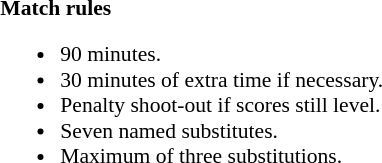<table width=100% style="font-size: 90%">
<tr>
<td></td>
<td style="width:60%; vertical-align:top;"><br><strong>Match rules</strong><ul><li>90 minutes.</li><li>30 minutes of extra time if necessary.</li><li>Penalty shoot-out if scores still level.</li><li>Seven named substitutes.</li><li>Maximum of three substitutions.</li></ul></td>
</tr>
</table>
